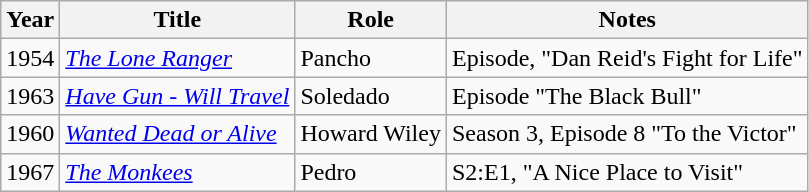<table class="wikitable plainrowheaders sortable">
<tr>
<th scope="col">Year</th>
<th scope="col">Title</th>
<th scope="col">Role</th>
<th scope="col" class="unsortable">Notes</th>
</tr>
<tr>
<td>1954</td>
<td><em><a href='#'>The Lone Ranger</a></em></td>
<td>Pancho</td>
<td>Episode, "Dan Reid's Fight for Life"</td>
</tr>
<tr>
<td>1963</td>
<td><em><a href='#'>Have Gun - Will Travel</a></em></td>
<td>Soledado</td>
<td>Episode "The Black Bull"</td>
</tr>
<tr>
<td>1960</td>
<td><em><a href='#'>Wanted Dead or Alive</a></em></td>
<td>Howard Wiley</td>
<td>Season 3, Episode 8 "To the Victor"</td>
</tr>
<tr>
<td>1967</td>
<td><em><a href='#'>The Monkees</a></em></td>
<td>Pedro</td>
<td>S2:E1, "A Nice Place to Visit"</td>
</tr>
</table>
